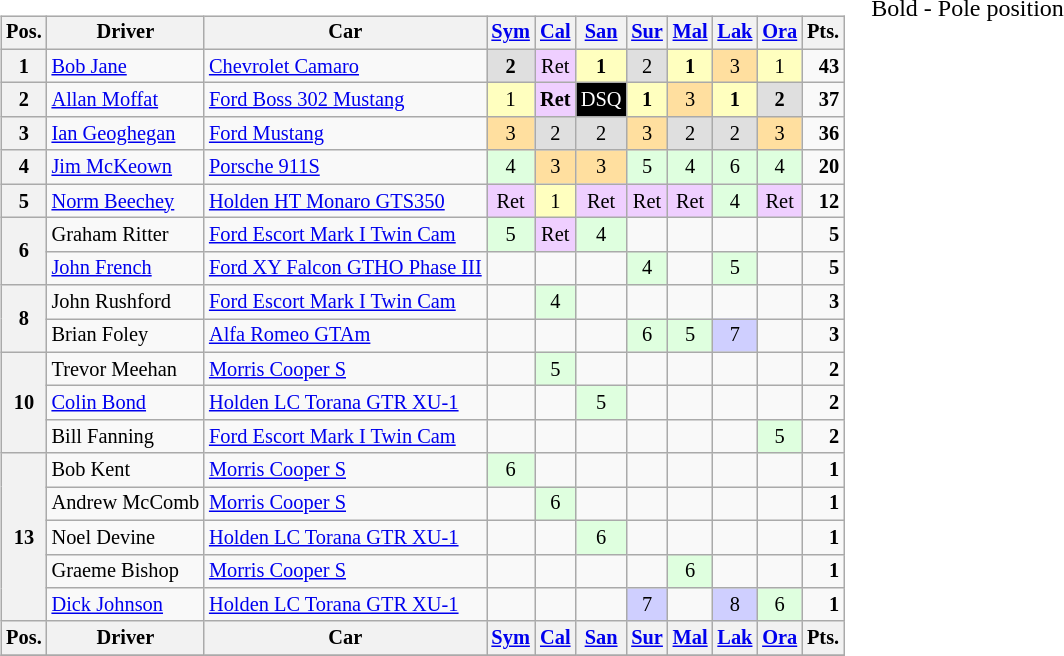<table>
<tr>
<td><br><table class="wikitable" style="font-size: 85%; text-align: center">
<tr>
<th valign="middle">Pos.</th>
<th valign="middle">Driver</th>
<th>Car</th>
<th width="21px"><a href='#'>Sym</a><br></th>
<th width="21px"><a href='#'>Cal</a><br></th>
<th width="21px"><a href='#'>San</a><br></th>
<th width="21px"><a href='#'>Sur</a><br></th>
<th width="21px"><a href='#'>Mal</a><br></th>
<th width="21px"><a href='#'>Lak</a><br></th>
<th width="21px"><a href='#'>Ora</a><br></th>
<th valign="middle">Pts.</th>
</tr>
<tr>
<th>1</th>
<td align="left"><a href='#'>Bob Jane</a></td>
<td align="left"><a href='#'>Chevrolet Camaro</a></td>
<td style="background: #dfdfdf"><strong>2</strong></td>
<td style="background: #efcfff">Ret</td>
<td style="background: #ffffbf"><strong>1</strong></td>
<td style="background: #dfdfdf">2</td>
<td style="background: #ffffbf"><strong>1</strong></td>
<td style="background: #ffdf9f">3</td>
<td style="background: #ffffbf">1</td>
<td align="right"><strong>43</strong></td>
</tr>
<tr>
<th>2</th>
<td align="left"><a href='#'>Allan Moffat</a></td>
<td align="left"><a href='#'>Ford Boss 302 Mustang</a></td>
<td style="background: #ffffbf">1</td>
<td style="background: #efcfff"><strong>Ret</strong></td>
<td style="background: #000000; color: white">DSQ</td>
<td style="background: #ffffbf"><strong>1</strong></td>
<td style="background: #ffdf9f">3</td>
<td style="background: #ffffbf"><strong>1</strong></td>
<td style="background: #dfdfdf"><strong>2</strong></td>
<td align="right"><strong>37</strong></td>
</tr>
<tr>
<th>3</th>
<td align="left"><a href='#'>Ian Geoghegan</a></td>
<td align="left"><a href='#'>Ford Mustang</a></td>
<td style="background: #ffdf9f">3</td>
<td style="background: #dfdfdf">2</td>
<td style="background: #dfdfdf">2</td>
<td style="background: #ffdf9f">3</td>
<td style="background: #dfdfdf">2</td>
<td style="background: #dfdfdf">2</td>
<td style="background: #ffdf9f">3</td>
<td align="right"><strong>36</strong></td>
</tr>
<tr>
<th>4</th>
<td align="left"><a href='#'>Jim McKeown</a></td>
<td align="left"><a href='#'>Porsche 911S</a></td>
<td style="background: #dfffdf">4</td>
<td style="background: #ffdf9f">3</td>
<td style="background: #ffdf9f">3</td>
<td style="background: #dfffdf">5</td>
<td style="background: #dfffdf">4</td>
<td style="background: #dfffdf">6</td>
<td style="background: #dfffdf">4</td>
<td align="right"><strong>20</strong></td>
</tr>
<tr>
<th>5</th>
<td align="left"><a href='#'>Norm Beechey</a></td>
<td align="left"><a href='#'>Holden HT Monaro GTS350</a></td>
<td style="background: #efcfff">Ret</td>
<td style="background: #ffffbf">1</td>
<td style="background: #efcfff">Ret</td>
<td style="background: #efcfff">Ret</td>
<td style="background: #efcfff">Ret</td>
<td style="background: #dfffdf">4</td>
<td style="background: #efcfff">Ret</td>
<td align="right"><strong>12</strong></td>
</tr>
<tr>
<th rowspan="2">6</th>
<td align="left">Graham Ritter</td>
<td align="left"><a href='#'>Ford Escort Mark I Twin Cam</a></td>
<td style="background: #dfffdf">5</td>
<td style="background: #efcfff">Ret</td>
<td style="background: #dfffdf">4</td>
<td></td>
<td></td>
<td></td>
<td></td>
<td align="right"><strong>5</strong></td>
</tr>
<tr>
<td align="left"><a href='#'>John French</a></td>
<td align="left"><a href='#'>Ford XY Falcon GTHO Phase III</a></td>
<td></td>
<td></td>
<td></td>
<td style="background: #dfffdf">4</td>
<td></td>
<td style="background: #dfffdf">5</td>
<td></td>
<td align="right"><strong>5</strong></td>
</tr>
<tr>
<th rowspan="2">8</th>
<td align="left">John Rushford</td>
<td align="left"><a href='#'>Ford Escort Mark I Twin Cam</a></td>
<td></td>
<td style="background: #dfffdf">4</td>
<td></td>
<td></td>
<td></td>
<td></td>
<td></td>
<td align="right"><strong>3</strong></td>
</tr>
<tr>
<td align="left">Brian Foley</td>
<td align="left"><a href='#'>Alfa Romeo GTAm</a></td>
<td></td>
<td></td>
<td></td>
<td style="background: #dfffdf">6</td>
<td style="background: #dfffdf">5</td>
<td style="background: #cfcfff">7</td>
<td></td>
<td align="right"><strong>3</strong></td>
</tr>
<tr>
<th rowspan="3">10</th>
<td align="left">Trevor Meehan</td>
<td align="left"><a href='#'>Morris Cooper S</a></td>
<td></td>
<td style="background: #dfffdf">5</td>
<td></td>
<td></td>
<td></td>
<td></td>
<td></td>
<td align="right"><strong>2</strong></td>
</tr>
<tr>
<td align="left"><a href='#'>Colin Bond</a></td>
<td align="left"><a href='#'>Holden LC Torana GTR XU-1</a></td>
<td></td>
<td></td>
<td style="background: #dfffdf">5</td>
<td></td>
<td></td>
<td></td>
<td></td>
<td align="right"><strong>2</strong></td>
</tr>
<tr>
<td align="left">Bill Fanning</td>
<td align="left"><a href='#'>Ford Escort Mark I Twin Cam</a></td>
<td></td>
<td></td>
<td></td>
<td></td>
<td></td>
<td></td>
<td style="background: #dfffdf">5</td>
<td align="right"><strong>2</strong></td>
</tr>
<tr>
<th rowspan="5">13</th>
<td align="left">Bob Kent</td>
<td align="left"><a href='#'>Morris Cooper S</a></td>
<td style="background: #dfffdf">6</td>
<td></td>
<td></td>
<td></td>
<td></td>
<td></td>
<td></td>
<td align="right"><strong>1</strong></td>
</tr>
<tr>
<td align="left">Andrew McComb</td>
<td align="left"><a href='#'>Morris Cooper S</a></td>
<td></td>
<td style="background: #dfffdf">6</td>
<td></td>
<td></td>
<td></td>
<td></td>
<td></td>
<td align="right"><strong>1</strong></td>
</tr>
<tr>
<td align="left">Noel Devine</td>
<td align="left"><a href='#'>Holden LC Torana GTR XU-1</a></td>
<td></td>
<td></td>
<td style="background: #dfffdf">6</td>
<td></td>
<td></td>
<td></td>
<td></td>
<td align="right"><strong>1</strong></td>
</tr>
<tr>
<td align="left">Graeme Bishop</td>
<td align="left"><a href='#'>Morris Cooper S</a></td>
<td></td>
<td></td>
<td></td>
<td></td>
<td style="background: #dfffdf">6</td>
<td></td>
<td></td>
<td align="right"><strong>1</strong></td>
</tr>
<tr>
<td align="left"><a href='#'>Dick Johnson</a></td>
<td align="left"><a href='#'>Holden LC Torana GTR XU-1</a></td>
<td></td>
<td></td>
<td></td>
<td style="background: #cfcfff">7</td>
<td></td>
<td style="background: #cfcfff">8</td>
<td style="background: #dfffdf">6</td>
<td align="right"><strong>1</strong></td>
</tr>
<tr>
<th valign="middle">Pos.</th>
<th valign="middle">Driver</th>
<th>Car</th>
<th width="21px"><a href='#'>Sym</a><br></th>
<th width="21px"><a href='#'>Cal</a><br></th>
<th width="21px"><a href='#'>San</a><br></th>
<th width="21px"><a href='#'>Sur</a><br></th>
<th width="21px"><a href='#'>Mal</a><br></th>
<th width="21px"><a href='#'>Lak</a><br></th>
<th width="21px"><a href='#'>Ora</a><br></th>
<th valign="middle">Pts.</th>
</tr>
<tr>
</tr>
</table>
</td>
<td valign="top"><br>
<span>Bold - Pole position</span></td>
</tr>
</table>
